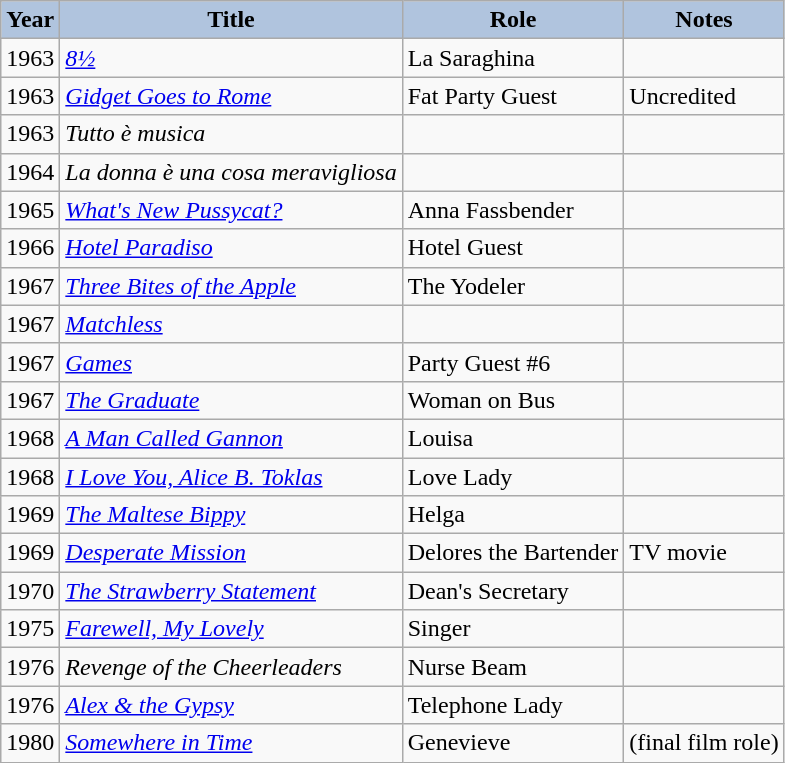<table class="wikitable">
<tr>
<th style="background:#B0C4DE;">Year</th>
<th style="background:#B0C4DE;">Title</th>
<th style="background:#B0C4DE;">Role</th>
<th style="background:#B0C4DE;">Notes</th>
</tr>
<tr>
<td>1963</td>
<td><em><a href='#'>8½</a></em></td>
<td>La Saraghina</td>
<td></td>
</tr>
<tr>
<td>1963</td>
<td><em><a href='#'>Gidget Goes to Rome</a></em></td>
<td>Fat Party Guest</td>
<td>Uncredited</td>
</tr>
<tr>
<td>1963</td>
<td><em>Tutto è musica</em></td>
<td></td>
<td></td>
</tr>
<tr>
<td>1964</td>
<td><em>La donna è una cosa meravigliosa</em></td>
<td></td>
<td></td>
</tr>
<tr>
<td>1965</td>
<td><em><a href='#'>What's New Pussycat?</a></em></td>
<td>Anna Fassbender</td>
<td></td>
</tr>
<tr>
<td>1966</td>
<td><em><a href='#'>Hotel Paradiso</a></em></td>
<td>Hotel Guest</td>
<td></td>
</tr>
<tr>
<td>1967</td>
<td><em><a href='#'>Three Bites of the Apple</a></em></td>
<td>The Yodeler</td>
<td></td>
</tr>
<tr>
<td>1967</td>
<td><em><a href='#'>Matchless</a></em></td>
<td></td>
<td></td>
</tr>
<tr>
<td>1967</td>
<td><em><a href='#'>Games</a></em></td>
<td>Party Guest #6</td>
<td></td>
</tr>
<tr>
<td>1967</td>
<td><em><a href='#'>The Graduate</a></em></td>
<td>Woman on Bus</td>
<td></td>
</tr>
<tr>
<td>1968</td>
<td><em><a href='#'>A Man Called Gannon</a></em></td>
<td>Louisa</td>
<td></td>
</tr>
<tr>
<td>1968</td>
<td><em><a href='#'>I Love You, Alice B. Toklas</a></em></td>
<td>Love Lady</td>
<td></td>
</tr>
<tr>
<td>1969</td>
<td><em><a href='#'>The Maltese Bippy</a></em></td>
<td>Helga</td>
<td></td>
</tr>
<tr>
<td>1969</td>
<td><em><a href='#'>Desperate Mission</a></em></td>
<td>Delores the Bartender</td>
<td>TV movie</td>
</tr>
<tr>
<td>1970</td>
<td><em><a href='#'>The Strawberry Statement</a></em></td>
<td>Dean's Secretary</td>
<td></td>
</tr>
<tr>
<td>1975</td>
<td><em><a href='#'>Farewell, My Lovely</a></em></td>
<td>Singer</td>
<td></td>
</tr>
<tr>
<td>1976</td>
<td><em>Revenge of the Cheerleaders</em></td>
<td>Nurse Beam</td>
<td></td>
</tr>
<tr>
<td>1976</td>
<td><em><a href='#'>Alex & the Gypsy</a></em></td>
<td>Telephone Lady</td>
<td></td>
</tr>
<tr>
<td>1980</td>
<td><em><a href='#'>Somewhere in Time</a></em></td>
<td>Genevieve</td>
<td>(final film role)</td>
</tr>
</table>
